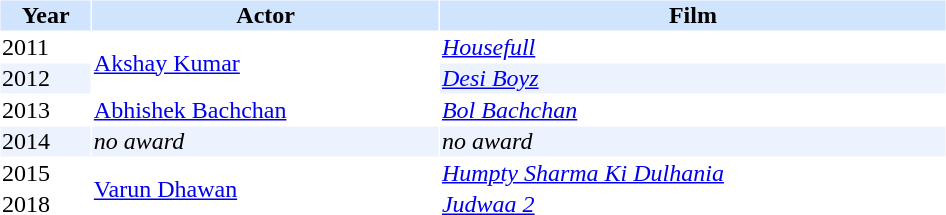<table cellspacing="1" cellpadding="1" border="0" width="50%">
<tr bgcolor="#d1e4fd">
<th>Year</th>
<th>Actor</th>
<th>Film</th>
</tr>
<tr>
<td>2011</td>
<td rowspan="2"><a href='#'>Akshay Kumar</a></td>
<td><em><a href='#'>Housefull</a></em></td>
</tr>
<tr bgcolor=#edf3fe>
<td>2012</td>
<td><em><a href='#'>Desi Boyz</a></em></td>
</tr>
<tr>
<td>2013</td>
<td><a href='#'>Abhishek Bachchan</a></td>
<td><em><a href='#'>Bol Bachchan</a></em></td>
</tr>
<tr bgcolor=#edf3fe>
<td>2014</td>
<td><em>no award</em></td>
<td><em>no award</em></td>
</tr>
<tr>
<td>2015</td>
<td rowspan="2"><a href='#'>Varun Dhawan</a></td>
<td><em><a href='#'>Humpty Sharma Ki Dulhania</a></em></td>
</tr>
<tr>
<td>2018</td>
<td><em><a href='#'>Judwaa 2</a></em></td>
</tr>
</table>
